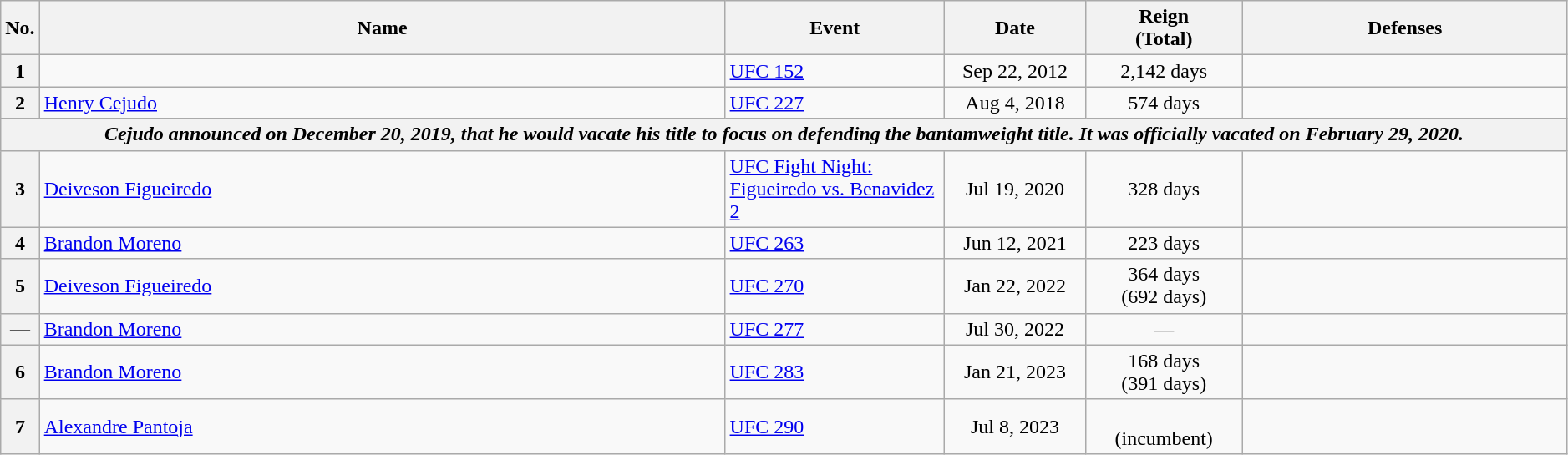<table class="wikitable" style="width:99%;">
<tr>
<th style="width:2%;">No.</th>
<th>Name</th>
<th style="width:14%;">Event</th>
<th style="width:9%;">Date</th>
<th style="width:10%;">Reign<br>(Total)</th>
<th>Defenses</th>
</tr>
<tr>
<th>1</th>
<td><br></td>
<td><a href='#'>UFC 152</a><br></td>
<td align=center>Sep 22, 2012</td>
<td align=center>2,142 days</td>
<td><br></td>
</tr>
<tr>
<th>2</th>
<td> <a href='#'>Henry Cejudo</a></td>
<td><a href='#'>UFC 227</a><br></td>
<td align=center>Aug 4, 2018</td>
<td align=center>574 days</td>
<td></td>
</tr>
<tr>
<th colspan=6 align=center><em>Cejudo announced on December 20, 2019, that he would vacate his title to focus on defending the bantamweight title. It was officially vacated on February 29, 2020.</em></th>
</tr>
<tr>
<th>3</th>
<td> <a href='#'>Deiveson Figueiredo</a><br></td>
<td><a href='#'>UFC Fight Night: Figueiredo vs. Benavidez 2</a><br></td>
<td align=center>Jul 19, 2020</td>
<td align=center>328 days</td>
<td><br></td>
</tr>
<tr>
<th>4</th>
<td> <a href='#'>Brandon Moreno</a></td>
<td><a href='#'>UFC 263</a><br></td>
<td align=center>Jun 12, 2021</td>
<td align=center>223 days</td>
<td></td>
</tr>
<tr>
<th>5</th>
<td> <a href='#'>Deiveson Figueiredo</a> </td>
<td><a href='#'>UFC 270</a><br></td>
<td align=center>Jan 22, 2022</td>
<td align=center>364 days<br>(692 days)</td>
<td></td>
</tr>
<tr>
<th>—</th>
<td> <a href='#'>Brandon Moreno</a><br></td>
<td><a href='#'>UFC 277</a><br></td>
<td align=center>Jul 30, 2022</td>
<td align=center>—</td>
<td></td>
</tr>
<tr>
<th>6</th>
<td> <a href='#'>Brandon Moreno</a> </td>
<td><a href='#'>UFC 283</a><br></td>
<td align=center>Jan 21, 2023</td>
<td align=center>168 days<br>(391 days)</td>
<td></td>
</tr>
<tr>
<th>7</th>
<td> <a href='#'>Alexandre Pantoja</a></td>
<td><a href='#'>UFC 290</a><br></td>
<td align=center>Jul 8, 2023</td>
<td align=center><br>(incumbent)<br></td>
<td><br></td>
</tr>
</table>
